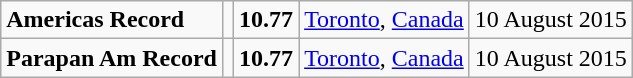<table class="wikitable">
<tr>
<td><strong>Americas Record</strong></td>
<td></td>
<td><strong>10.77</strong></td>
<td><a href='#'>Toronto</a>, <a href='#'>Canada</a></td>
<td>10 August 2015</td>
</tr>
<tr>
<td><strong>Parapan Am Record</strong></td>
<td></td>
<td><strong>10.77</strong></td>
<td><a href='#'>Toronto</a>, <a href='#'>Canada</a></td>
<td>10 August 2015</td>
</tr>
</table>
